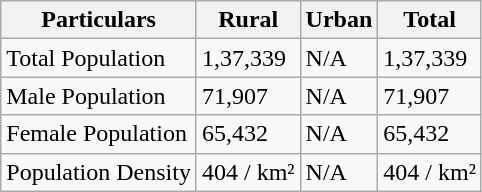<table class="wikitable">
<tr>
<th>Particulars</th>
<th>Rural</th>
<th>Urban</th>
<th>Total</th>
</tr>
<tr>
<td>Total Population</td>
<td>1,37,339</td>
<td>N/A</td>
<td>1,37,339</td>
</tr>
<tr>
<td>Male Population</td>
<td>71,907</td>
<td>N/A</td>
<td>71,907</td>
</tr>
<tr>
<td>Female Population</td>
<td>65,432</td>
<td>N/A</td>
<td>65,432</td>
</tr>
<tr>
<td>Population Density</td>
<td>404 / km²</td>
<td>N/A</td>
<td>404 / km²</td>
</tr>
</table>
